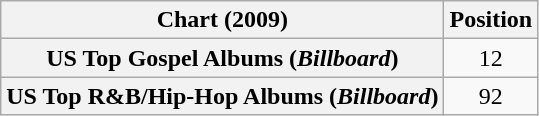<table class="wikitable sortable plainrowheaders" style="text-align:center">
<tr>
<th scope="col">Chart (2009)</th>
<th scope="col">Position</th>
</tr>
<tr>
<th scope="row">US Top Gospel Albums (<em>Billboard</em>)</th>
<td>12</td>
</tr>
<tr>
<th scope="row">US Top R&B/Hip-Hop Albums (<em>Billboard</em>)</th>
<td>92</td>
</tr>
</table>
